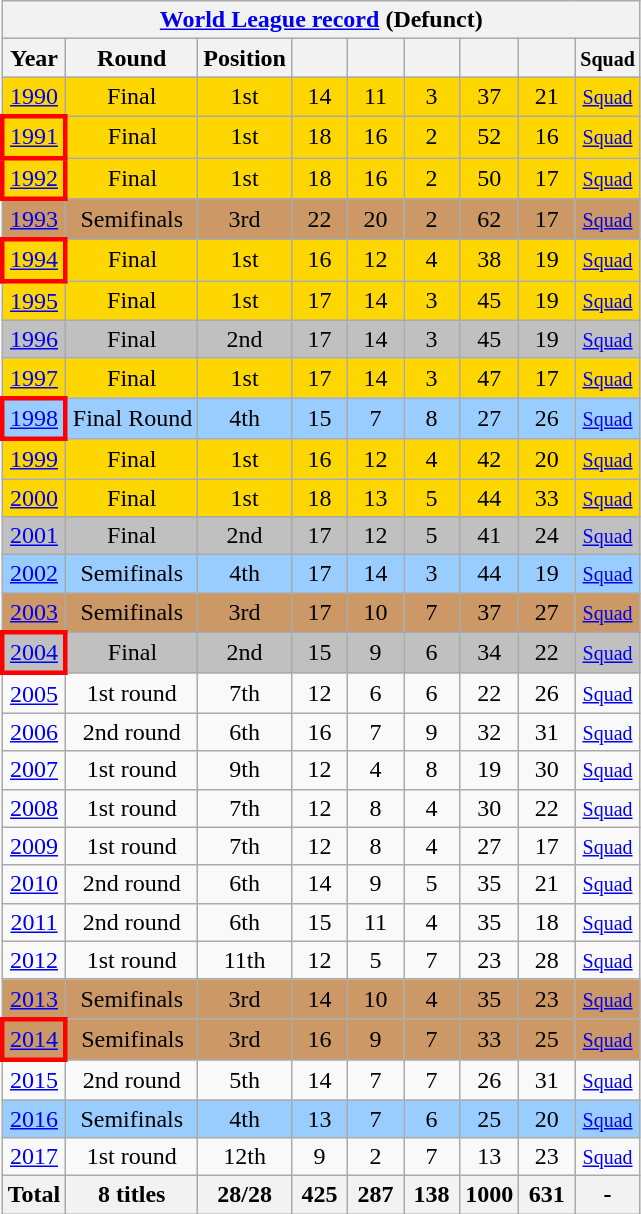<table class="wikitable collapsible collapsed" style="text-align: center;">
<tr>
<th colspan=9><a href='#'>World League record</a> (Defunct)</th>
</tr>
<tr>
<th>Year</th>
<th>Round</th>
<th>Position</th>
<th width=30></th>
<th width=30></th>
<th width=30></th>
<th width=30></th>
<th width=30></th>
<th><small>Squad</small></th>
</tr>
<tr bgcolor="gold">
<td> <a href='#'>1990</a></td>
<td>Final</td>
<td>1st</td>
<td>14</td>
<td>11</td>
<td>3</td>
<td>37</td>
<td>21</td>
<td><small><a href='#'>Squad</a></small></td>
</tr>
<tr bgcolor="gold">
<td style="border: 3px solid red"> <a href='#'>1991</a></td>
<td>Final</td>
<td>1st</td>
<td>18</td>
<td>16</td>
<td>2</td>
<td>52</td>
<td>16</td>
<td><small><a href='#'>Squad</a></small></td>
</tr>
<tr bgcolor="gold">
<td style="border: 3px solid red"> <a href='#'>1992</a></td>
<td>Final</td>
<td>1st</td>
<td>18</td>
<td>16</td>
<td>2</td>
<td>50</td>
<td>17</td>
<td><small><a href='#'>Squad</a></small></td>
</tr>
<tr bgcolor=#cc9966>
<td> <a href='#'>1993</a></td>
<td>Semifinals</td>
<td>3rd</td>
<td>22</td>
<td>20</td>
<td>2</td>
<td>62</td>
<td>17</td>
<td><small><a href='#'>Squad</a></small></td>
</tr>
<tr bgcolor="gold">
<td style="border: 3px solid red"> <a href='#'>1994</a></td>
<td>Final</td>
<td>1st</td>
<td>16</td>
<td>12</td>
<td>4</td>
<td>38</td>
<td>19</td>
<td><small><a href='#'>Squad</a></small></td>
</tr>
<tr bgcolor="gold">
<td> <a href='#'>1995</a></td>
<td>Final</td>
<td>1st</td>
<td>17</td>
<td>14</td>
<td>3</td>
<td>45</td>
<td>19</td>
<td><small><a href='#'>Squad</a></small></td>
</tr>
<tr bgcolor="silver">
<td> <a href='#'>1996</a></td>
<td>Final</td>
<td>2nd</td>
<td>17</td>
<td>14</td>
<td>3</td>
<td>45</td>
<td>19</td>
<td><small><a href='#'>Squad</a></small></td>
</tr>
<tr bgcolor="gold">
<td> <a href='#'>1997</a></td>
<td>Final</td>
<td>1st</td>
<td>17</td>
<td>14</td>
<td>3</td>
<td>47</td>
<td>17</td>
<td><small><a href='#'>Squad</a></small></td>
</tr>
<tr bgcolor=#9acdff>
<td style="border: 3px solid red"> <a href='#'>1998</a></td>
<td>Final Round</td>
<td>4th</td>
<td>15</td>
<td>7</td>
<td>8</td>
<td>27</td>
<td>26</td>
<td><small><a href='#'>Squad</a></small></td>
</tr>
<tr bgcolor="gold">
<td> <a href='#'>1999</a></td>
<td>Final</td>
<td>1st</td>
<td>16</td>
<td>12</td>
<td>4</td>
<td>42</td>
<td>20</td>
<td><small><a href='#'>Squad</a></small></td>
</tr>
<tr bgcolor="gold">
<td> <a href='#'>2000</a></td>
<td>Final</td>
<td>1st</td>
<td>18</td>
<td>13</td>
<td>5</td>
<td>44</td>
<td>33</td>
<td><small><a href='#'>Squad</a></small></td>
</tr>
<tr bgcolor="silver">
<td> <a href='#'>2001</a></td>
<td>Final</td>
<td>2nd</td>
<td>17</td>
<td>12</td>
<td>5</td>
<td>41</td>
<td>24</td>
<td><small><a href='#'>Squad</a></small></td>
</tr>
<tr bgcolor=#9acdff>
<td> <a href='#'>2002</a></td>
<td>Semifinals</td>
<td>4th</td>
<td>17</td>
<td>14</td>
<td>3</td>
<td>44</td>
<td>19</td>
<td><small><a href='#'>Squad</a></small></td>
</tr>
<tr bgcolor=#cc9966>
<td> <a href='#'>2003</a></td>
<td>Semifinals</td>
<td>3rd</td>
<td>17</td>
<td>10</td>
<td>7</td>
<td>37</td>
<td>27</td>
<td><small><a href='#'>Squad</a></small></td>
</tr>
<tr bgcolor="silver">
<td style="border: 3px solid red"> <a href='#'>2004</a></td>
<td>Final</td>
<td>2nd</td>
<td>15</td>
<td>9</td>
<td>6</td>
<td>34</td>
<td>22</td>
<td><small><a href='#'>Squad</a></small></td>
</tr>
<tr>
<td> <a href='#'>2005</a></td>
<td>1st round</td>
<td>7th</td>
<td>12</td>
<td>6</td>
<td>6</td>
<td>22</td>
<td>26</td>
<td><small><a href='#'>Squad</a></small></td>
</tr>
<tr>
<td> <a href='#'>2006</a></td>
<td>2nd round</td>
<td>6th</td>
<td>16</td>
<td>7</td>
<td>9</td>
<td>32</td>
<td>31</td>
<td><small><a href='#'>Squad</a></small></td>
</tr>
<tr>
<td> <a href='#'>2007</a></td>
<td>1st round</td>
<td>9th</td>
<td>12</td>
<td>4</td>
<td>8</td>
<td>19</td>
<td>30</td>
<td><small><a href='#'>Squad</a></small></td>
</tr>
<tr>
<td> <a href='#'>2008</a></td>
<td>1st round</td>
<td>7th</td>
<td>12</td>
<td>8</td>
<td>4</td>
<td>30</td>
<td>22</td>
<td><small><a href='#'>Squad</a></small></td>
</tr>
<tr>
<td> <a href='#'>2009</a></td>
<td>1st round</td>
<td>7th</td>
<td>12</td>
<td>8</td>
<td>4</td>
<td>27</td>
<td>17</td>
<td><small><a href='#'>Squad</a></small></td>
</tr>
<tr>
<td> <a href='#'>2010</a></td>
<td>2nd round</td>
<td>6th</td>
<td>14</td>
<td>9</td>
<td>5</td>
<td>35</td>
<td>21</td>
<td><small><a href='#'>Squad</a></small></td>
</tr>
<tr>
<td> <a href='#'>2011</a></td>
<td>2nd round</td>
<td>6th</td>
<td>15</td>
<td>11</td>
<td>4</td>
<td>35</td>
<td>18</td>
<td><small><a href='#'>Squad</a></small></td>
</tr>
<tr>
<td> <a href='#'>2012</a></td>
<td>1st round</td>
<td>11th</td>
<td>12</td>
<td>5</td>
<td>7</td>
<td>23</td>
<td>28</td>
<td><small><a href='#'>Squad</a></small></td>
</tr>
<tr bgcolor=#cc9966>
<td> <a href='#'>2013</a></td>
<td>Semifinals</td>
<td>3rd</td>
<td>14</td>
<td>10</td>
<td>4</td>
<td>35</td>
<td>23</td>
<td><small><a href='#'>Squad</a></small></td>
</tr>
<tr bgcolor=#cc9966>
<td style="border: 3px solid red"> <a href='#'>2014</a></td>
<td>Semifinals</td>
<td>3rd</td>
<td>16</td>
<td>9</td>
<td>7</td>
<td>33</td>
<td>25</td>
<td><small><a href='#'>Squad</a></small></td>
</tr>
<tr>
<td> <a href='#'>2015</a></td>
<td>2nd round</td>
<td>5th</td>
<td>14</td>
<td>7</td>
<td>7</td>
<td>26</td>
<td>31</td>
<td><small><a href='#'>Squad</a></small></td>
</tr>
<tr bgcolor=#9acdff>
<td> <a href='#'>2016</a></td>
<td>Semifinals</td>
<td>4th</td>
<td>13</td>
<td>7</td>
<td>6</td>
<td>25</td>
<td>20</td>
<td><small><a href='#'>Squad</a></small></td>
</tr>
<tr>
<td> <a href='#'>2017</a></td>
<td>1st round</td>
<td>12th</td>
<td>9</td>
<td>2</td>
<td>7</td>
<td>13</td>
<td>23</td>
<td><small><a href='#'>Squad</a></small></td>
</tr>
<tr>
<th>Total</th>
<th>8 titles</th>
<th>28/28</th>
<th>425</th>
<th>287</th>
<th>138</th>
<th>1000</th>
<th>631</th>
<th>-</th>
</tr>
</table>
